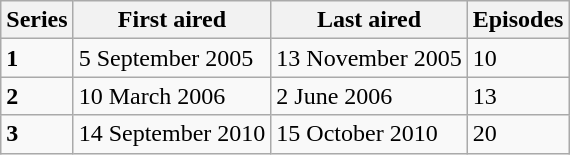<table class="wikitable">
<tr>
<th>Series</th>
<th>First aired</th>
<th>Last aired</th>
<th>Episodes</th>
</tr>
<tr>
<td><strong>1</strong></td>
<td>5 September 2005</td>
<td>13 November 2005</td>
<td>10</td>
</tr>
<tr>
<td><strong>2</strong></td>
<td>10 March 2006</td>
<td>2 June 2006</td>
<td>13</td>
</tr>
<tr>
<td><strong>3</strong></td>
<td>14 September 2010</td>
<td>15 October 2010</td>
<td>20</td>
</tr>
</table>
